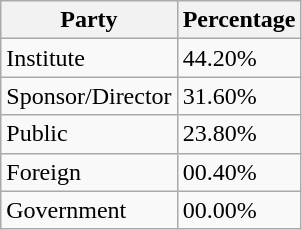<table class="wikitable sortable mw-collapsible">
<tr>
<th>Party</th>
<th>Percentage</th>
</tr>
<tr>
<td>Institute</td>
<td>44.20%</td>
</tr>
<tr>
<td>Sponsor/Director</td>
<td>31.60%</td>
</tr>
<tr>
<td>Public</td>
<td>23.80%</td>
</tr>
<tr>
<td>Foreign</td>
<td>00.40%</td>
</tr>
<tr>
<td>Government</td>
<td>00.00%</td>
</tr>
</table>
